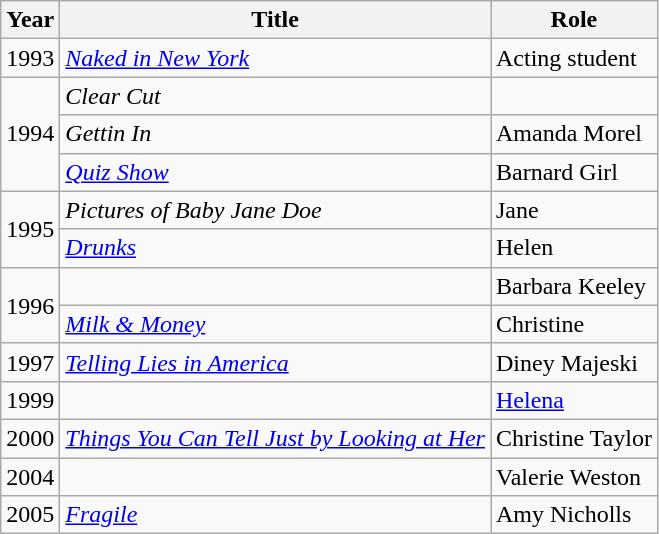<table class="wikitable sortable">
<tr>
<th>Year</th>
<th>Title</th>
<th>Role</th>
</tr>
<tr>
<td>1993</td>
<td><em><a href='#'>Naked in New York</a></em></td>
<td>Acting student</td>
</tr>
<tr>
<td rowspan="3">1994</td>
<td><em>Clear Cut</em></td>
<td></td>
</tr>
<tr>
<td><em>Gettin In</em></td>
<td>Amanda Morel</td>
</tr>
<tr>
<td><em><a href='#'>Quiz Show</a></em></td>
<td>Barnard Girl</td>
</tr>
<tr>
<td rowspan="2">1995</td>
<td><em>Pictures of Baby Jane Doe</em></td>
<td>Jane</td>
</tr>
<tr>
<td><em><a href='#'>Drunks</a></em></td>
<td>Helen</td>
</tr>
<tr>
<td rowspan="2">1996</td>
<td><em></em></td>
<td>Barbara Keeley</td>
</tr>
<tr>
<td><em><a href='#'>Milk & Money</a></em></td>
<td>Christine</td>
</tr>
<tr>
<td>1997</td>
<td><em><a href='#'>Telling Lies in America</a></em></td>
<td>Diney Majeski</td>
</tr>
<tr>
<td>1999</td>
<td><em></em></td>
<td><a href='#'>Helena</a></td>
</tr>
<tr>
<td>2000</td>
<td><em><a href='#'>Things You Can Tell Just by Looking at Her</a></em></td>
<td>Christine Taylor</td>
</tr>
<tr>
<td>2004</td>
<td><em></em></td>
<td>Valerie Weston</td>
</tr>
<tr>
<td>2005</td>
<td><em><a href='#'>Fragile</a></em></td>
<td>Amy Nicholls</td>
</tr>
</table>
